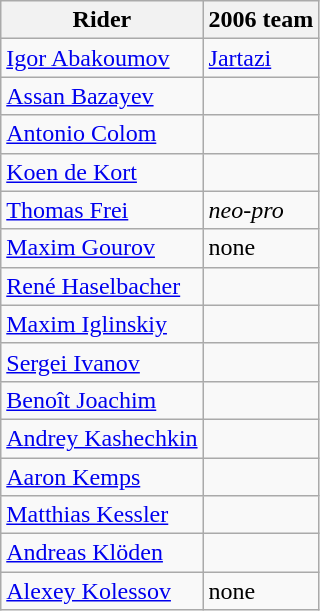<table class="wikitable">
<tr>
<th>Rider</th>
<th>2006 team</th>
</tr>
<tr>
<td><a href='#'>Igor Abakoumov</a></td>
<td><a href='#'>Jartazi</a></td>
</tr>
<tr>
<td><a href='#'>Assan Bazayev</a></td>
<td></td>
</tr>
<tr>
<td><a href='#'>Antonio Colom</a></td>
<td></td>
</tr>
<tr>
<td><a href='#'>Koen de Kort</a></td>
<td></td>
</tr>
<tr>
<td><a href='#'>Thomas Frei</a></td>
<td><em>neo-pro</em></td>
</tr>
<tr>
<td><a href='#'>Maxim Gourov</a></td>
<td>none</td>
</tr>
<tr>
<td><a href='#'>René Haselbacher</a></td>
<td></td>
</tr>
<tr>
<td><a href='#'>Maxim Iglinskiy</a></td>
<td></td>
</tr>
<tr>
<td><a href='#'>Sergei Ivanov</a></td>
<td></td>
</tr>
<tr>
<td><a href='#'>Benoît Joachim</a></td>
<td></td>
</tr>
<tr>
<td><a href='#'>Andrey Kashechkin</a></td>
<td></td>
</tr>
<tr>
<td><a href='#'>Aaron Kemps</a></td>
<td></td>
</tr>
<tr>
<td><a href='#'>Matthias Kessler</a></td>
<td></td>
</tr>
<tr>
<td><a href='#'>Andreas Klöden</a></td>
<td></td>
</tr>
<tr>
<td><a href='#'>Alexey Kolessov</a></td>
<td>none</td>
</tr>
</table>
